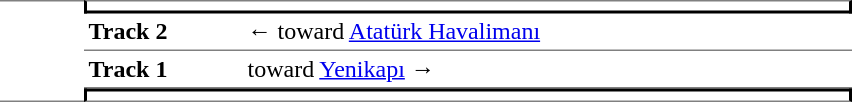<table cellspacing=0 cellpadding=3>
<tr>
<td style="border-top:solid 1px gray;border-bottom:solid 1px gray;vertical-align:top;" width=50 rowspan=4></td>
<td style="border-top:solid 1px gray;border-right:solid 2px black;border-left:solid 2px black;border-bottom:solid 2px black;text-align:center;" colspan=2></td>
</tr>
<tr>
<td style="border-bottom:solid 1px gray;" width=100><strong>Track 2</strong></td>
<td style="border-bottom:solid 1px gray;" width=400>←  toward <a href='#'>Atatürk Havalimanı</a></td>
</tr>
<tr>
<td style="border-bottom:solid 1px gray;"><strong>Track 1</strong></td>
<td style="border-bottom:solid 1px gray;"> toward <a href='#'>Yenikapı</a> →</td>
</tr>
<tr>
<td style="border-bottom:solid 1px gray;border-top:solid 2px black;border-right:solid 2px black;border-left:solid 2px black;text-align:center;" colspan=2></td>
</tr>
</table>
